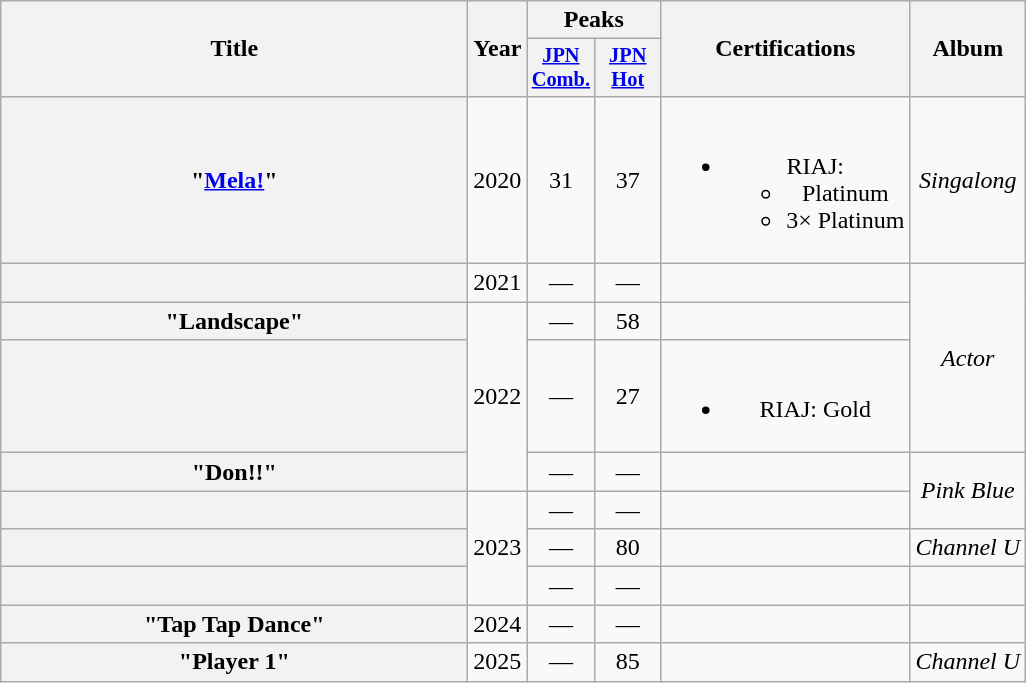<table class="wikitable plainrowheaders" style="text-align:center;">
<tr>
<th scope="col" rowspan="2" style="width:19em">Title</th>
<th scope="col" rowspan="2">Year</th>
<th scope="col" colspan="2">Peaks</th>
<th scope="col" rowspan="2">Certifications</th>
<th scope="col" rowspan="2">Album</th>
</tr>
<tr>
<th scope="col" style="width:2.75em;font-size:85%;"><a href='#'>JPN<br>Comb.</a><br></th>
<th scope="col" style="width:2.75em;font-size:85%;"><a href='#'>JPN<br>Hot</a><br></th>
</tr>
<tr>
<th scope="row">"<a href='#'>Mela!</a>"</th>
<td>2020</td>
<td>31</td>
<td>37</td>
<td><br><ul><li>RIAJ:<ul><li>Platinum </li><li>3× Platinum </li></ul></li></ul></td>
<td><em>Singalong</em></td>
</tr>
<tr>
<th scope="row"></th>
<td>2021</td>
<td>—</td>
<td>—</td>
<td></td>
<td rowspan="3"><em>Actor</em></td>
</tr>
<tr>
<th scope="row">"Landscape"</th>
<td rowspan="3">2022</td>
<td>—</td>
<td>58</td>
<td></td>
</tr>
<tr>
<th scope="row"></th>
<td>—</td>
<td>27</td>
<td><br><ul><li>RIAJ: Gold </li></ul></td>
</tr>
<tr>
<th scope="row">"Don!&excl;"</th>
<td>—</td>
<td>—</td>
<td></td>
<td rowspan="2"><em>Pink Blue</em></td>
</tr>
<tr>
<th scope="row"></th>
<td rowspan="3">2023</td>
<td>—</td>
<td>—</td>
<td></td>
</tr>
<tr>
<th scope="row"></th>
<td>—</td>
<td>80</td>
<td></td>
<td><em>Channel U</em></td>
</tr>
<tr>
<th scope="row"></th>
<td>—</td>
<td>—</td>
<td></td>
<td></td>
</tr>
<tr>
<th scope="row">"Tap Tap Dance"</th>
<td>2024</td>
<td>—</td>
<td>—</td>
<td></td>
<td></td>
</tr>
<tr>
<th scope="row">"Player 1"</th>
<td>2025</td>
<td>—</td>
<td>85</td>
<td></td>
<td><em>Channel U</em></td>
</tr>
</table>
